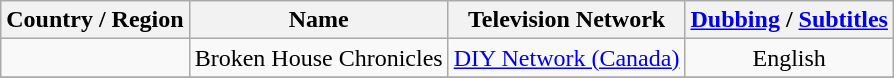<table class="wikitable" style="text-align:center;">
<tr>
<th>Country / Region</th>
<th>Name</th>
<th>Television Network</th>
<th><a href='#'>Dubbing</a> / <a href='#'>Subtitles</a></th>
</tr>
<tr>
<td align="left"></td>
<td>Broken House Chronicles</td>
<td><a href='#'>DIY Network (Canada)</a></td>
<td>English</td>
</tr>
<tr>
</tr>
</table>
